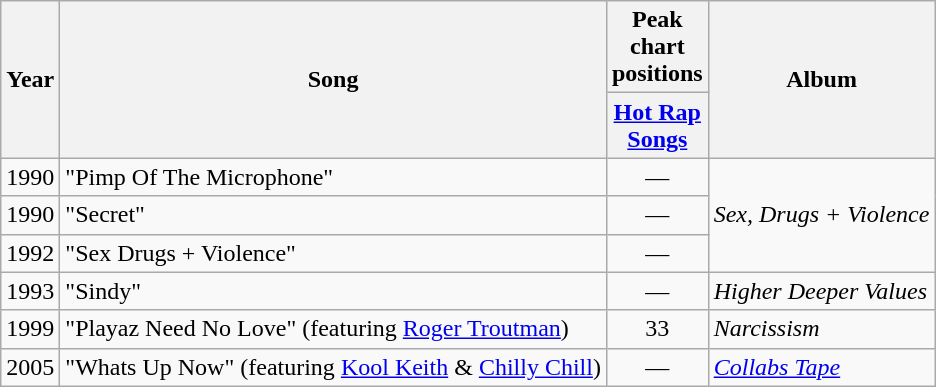<table class="wikitable">
<tr>
<th rowspan="2" align="center">Year</th>
<th rowspan="2" align="center">Song</th>
<th>Peak chart positions</th>
<th rowspan="2" align="center">Album</th>
</tr>
<tr>
<th width="60"><a href='#'>Hot Rap Songs</a></th>
</tr>
<tr>
<td align="left" valign="center">1990</td>
<td align="left" valign="top">"Pimp Of The Microphone"</td>
<td align="center" valign="center">—</td>
<td rowspan="3"><em>Sex, Drugs + Violence</em></td>
</tr>
<tr>
<td align="left" valign="center">1990</td>
<td align="left" valign="top">"Secret"</td>
<td align="center" valign="center">—</td>
</tr>
<tr>
<td align="left" valign="center">1992</td>
<td align="left" valign="top">"Sex Drugs + Violence"</td>
<td align="center" valign="center">—</td>
</tr>
<tr>
<td align="left" valign="center">1993</td>
<td align="left" valign="top">"Sindy"</td>
<td align="center" valign="center">—</td>
<td align="left" valign="center"><em>Higher Deeper Values</em></td>
</tr>
<tr>
<td align="left" valign="center">1999</td>
<td align="left" valign="top">"Playaz Need No Love" (featuring <a href='#'>Roger Troutman</a>)</td>
<td align="center" valign="center">33</td>
<td><em>Narcissism</em></td>
</tr>
<tr>
<td align="left" valign="center">2005</td>
<td align="left" valign="top">"Whats Up Now" (featuring <a href='#'>Kool Keith</a> & <a href='#'>Chilly Chill</a>)</td>
<td align="center" valign="center">—</td>
<td><em><a href='#'>Collabs Tape</a></em></td>
</tr>
</table>
